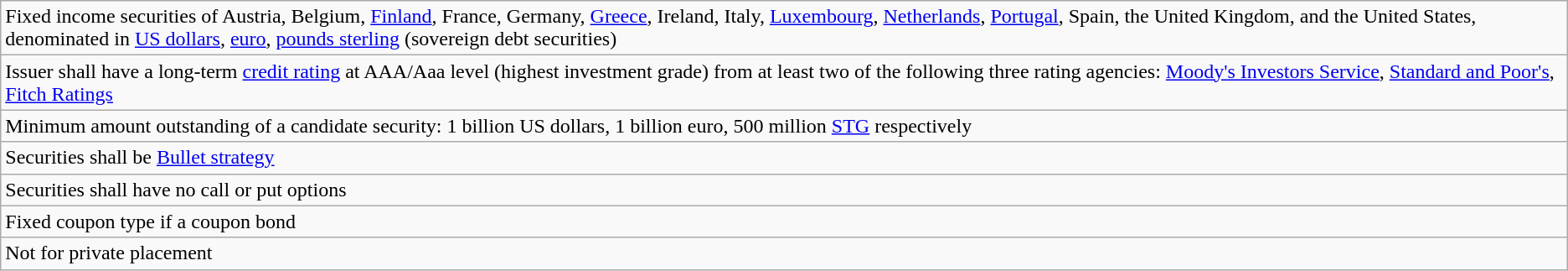<table class="wikitable">
<tr>
<td>Fixed income securities of Austria, Belgium, <a href='#'>Finland</a>, France, Germany, <a href='#'>Greece</a>, Ireland, Italy, <a href='#'>Luxembourg</a>, <a href='#'>Netherlands</a>, <a href='#'>Portugal</a>, Spain, the United Kingdom, and the United States, denominated in <a href='#'>US dollars</a>, <a href='#'>euro</a>, <a href='#'>pounds sterling</a> (sovereign debt securities)</td>
</tr>
<tr>
<td>Issuer shall have a long-term <a href='#'>credit rating</a> at AAA/Aaa level (highest investment grade) from at least two of the following three rating agencies: <a href='#'>Moody's Investors Service</a>, <a href='#'>Standard and Poor's</a>, <a href='#'>Fitch Ratings</a></td>
</tr>
<tr>
<td>Minimum amount outstanding of a candidate security: 1 billion US dollars, 1 billion euro, 500 million <a href='#'>STG</a> respectively</td>
</tr>
<tr>
<td>Securities shall be <a href='#'>Bullet strategy</a></td>
</tr>
<tr>
<td>Securities shall have no call or put options</td>
</tr>
<tr>
<td>Fixed coupon type if a coupon bond</td>
</tr>
<tr>
<td>Not for private placement</td>
</tr>
</table>
